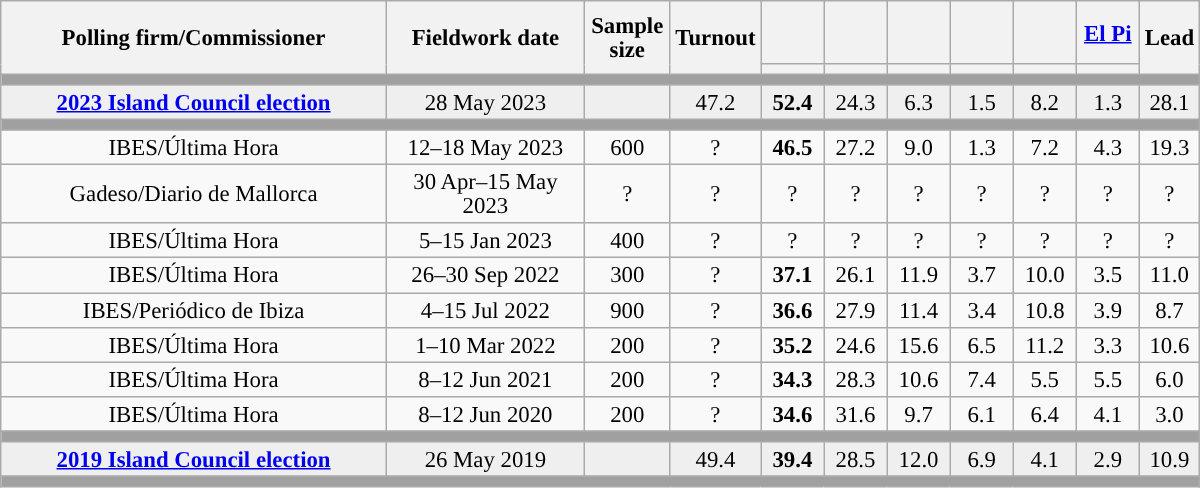<table class="wikitable collapsible collapsed" style="text-align:center; font-size:95%; line-height:16px;">
<tr style="height:42px;">
<th style="width:250px;" rowspan="2">Polling firm/Commissioner</th>
<th style="width:125px;" rowspan="2">Fieldwork date</th>
<th style="width:50px;" rowspan="2">Sample size</th>
<th style="width:45px;" rowspan="2">Turnout</th>
<th style="width:35px;"></th>
<th style="width:35px;"></th>
<th style="width:35px;"></th>
<th style="width:35px;"></th>
<th style="width:35px;"></th>
<th style="width:35px;"><a href='#'>El Pi</a></th>
<th style="width:30px;" rowspan="2">Lead</th>
</tr>
<tr>
<th style="color:inherit;background:"></th>
<th style="color:inherit;background:"></th>
<th style="color:inherit;background:"></th>
<th style="color:inherit;background:"></th>
<th style="color:inherit;background:"></th>
<th style="color:inherit;background:"></th>
</tr>
<tr>
<td colspan="11" style="background:#A0A0A0"></td>
</tr>
<tr style="background:#EFEFEF;">
<td><strong><a href='#'>2023 Island Council election</a></strong></td>
<td>28 May 2023</td>
<td></td>
<td>47.2</td>
<td><strong>52.4</strong><br></td>
<td>24.3<br></td>
<td>6.3<br></td>
<td>1.5<br></td>
<td>8.2<br></td>
<td>1.3<br></td>
<td style="background:">28.1</td>
</tr>
<tr>
<td colspan="11" style="background:#A0A0A0"></td>
</tr>
<tr>
<td>IBES/Última Hora</td>
<td>12–18 May 2023</td>
<td>600</td>
<td>?</td>
<td><strong>46.5</strong><br></td>
<td>27.2<br></td>
<td>9.0<br></td>
<td>1.3<br></td>
<td>7.2<br></td>
<td>4.3<br></td>
<td style="background:">19.3</td>
</tr>
<tr>
<td>Gadeso/Diario de Mallorca</td>
<td>30 Apr–15 May 2023</td>
<td>?</td>
<td>?</td>
<td>?<br></td>
<td>?<br></td>
<td>?<br></td>
<td>?<br></td>
<td>?<br></td>
<td>?<br></td>
<td style="background:">?</td>
</tr>
<tr>
<td>IBES/Última Hora</td>
<td>5–15 Jan 2023</td>
<td>400</td>
<td>?</td>
<td>?<br></td>
<td>?<br></td>
<td>?<br></td>
<td>?<br></td>
<td>?<br></td>
<td>?<br></td>
<td style="background:">?</td>
</tr>
<tr>
<td>IBES/Última Hora</td>
<td>26–30 Sep 2022</td>
<td>300</td>
<td>?</td>
<td><strong>37.1</strong><br></td>
<td>26.1<br></td>
<td>11.9<br></td>
<td>3.7<br></td>
<td>10.0<br></td>
<td>3.5<br></td>
<td style="background:">11.0</td>
</tr>
<tr>
<td>IBES/Periódico de Ibiza</td>
<td>4–15 Jul 2022</td>
<td>900</td>
<td>?</td>
<td><strong>36.6</strong><br></td>
<td>27.9<br></td>
<td>11.4<br></td>
<td>3.4<br></td>
<td>10.8<br></td>
<td>3.9<br></td>
<td style="background:">8.7</td>
</tr>
<tr>
<td>IBES/Última Hora</td>
<td>1–10 Mar 2022</td>
<td>200</td>
<td>?</td>
<td><strong>35.2</strong><br></td>
<td>24.6<br></td>
<td>15.6<br></td>
<td>6.5<br></td>
<td>11.2<br></td>
<td>3.3<br></td>
<td style="background:">10.6</td>
</tr>
<tr>
<td>IBES/Última Hora</td>
<td>8–12 Jun 2021</td>
<td>200</td>
<td>?</td>
<td><strong>34.3</strong><br></td>
<td>28.3<br></td>
<td>10.6<br></td>
<td>7.4<br></td>
<td>5.5<br></td>
<td>5.5<br></td>
<td style="background:">6.0</td>
</tr>
<tr>
<td>IBES/Última Hora</td>
<td>8–12 Jun 2020</td>
<td>200</td>
<td>?</td>
<td><strong>34.6</strong><br></td>
<td>31.6<br></td>
<td>9.7<br></td>
<td>6.1<br></td>
<td>6.4<br></td>
<td>4.1<br></td>
<td style="background:">3.0</td>
</tr>
<tr>
<td colspan="11" style="background:#A0A0A0"></td>
</tr>
<tr style="background:#EFEFEF;">
<td><strong><a href='#'>2019 Island Council election</a></strong></td>
<td>26 May 2019</td>
<td></td>
<td>49.4</td>
<td><strong>39.4</strong><br></td>
<td>28.5<br></td>
<td>12.0<br></td>
<td>6.9<br></td>
<td>4.1<br></td>
<td>2.9<br></td>
<td style="background:">10.9</td>
</tr>
<tr>
<td colspan="11" style="background:#A0A0A0"></td>
</tr>
</table>
